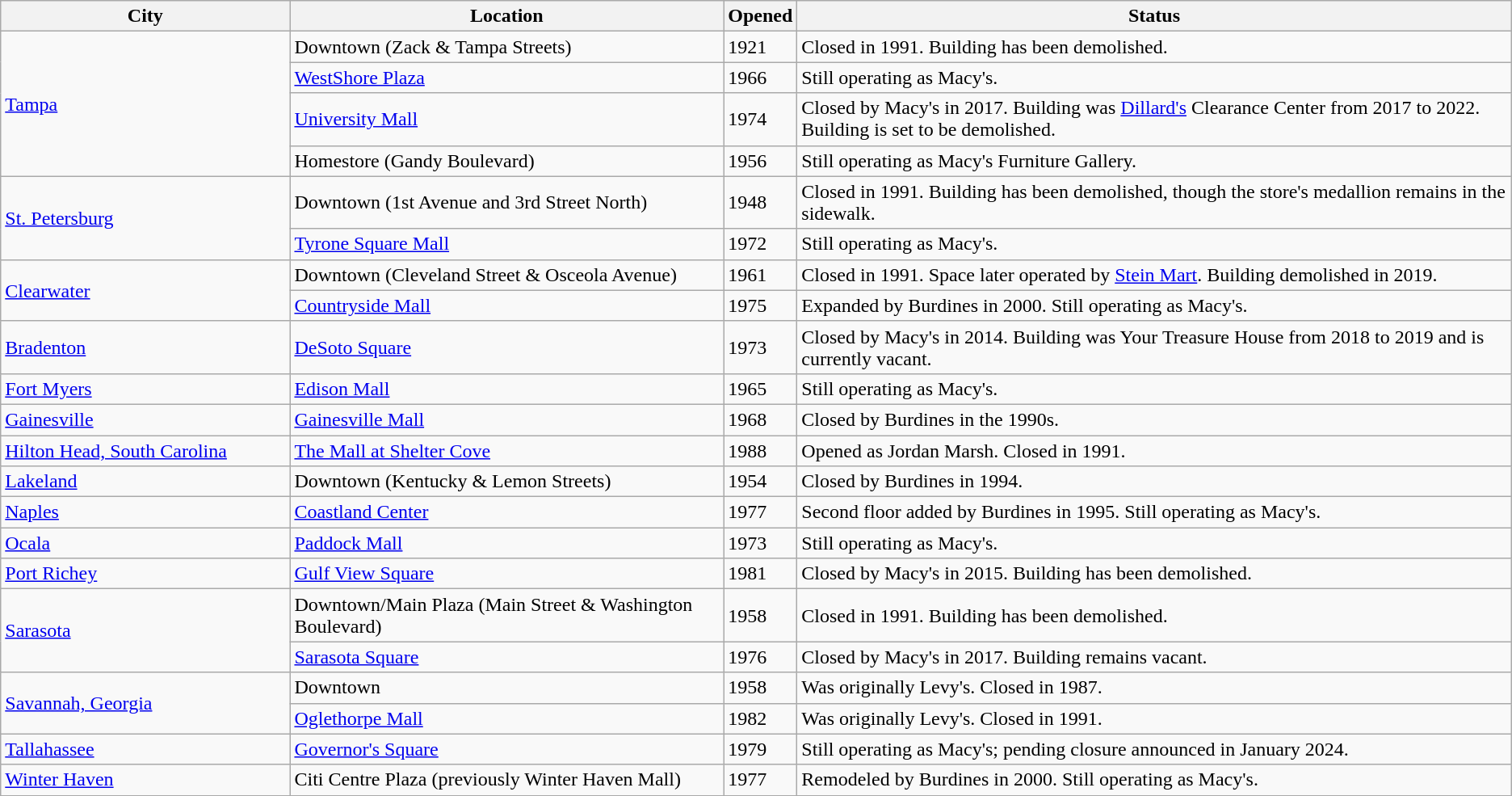<table class="wikitable">
<tr>
<th style="width:20%;">City</th>
<th style="width:30%;">Location</th>
<th>Opened</th>
<th style="width:60%;">Status</th>
</tr>
<tr>
<td rowspan="4"><a href='#'>Tampa</a></td>
<td>Downtown (Zack & Tampa Streets)</td>
<td>1921</td>
<td>Closed in 1991.  Building has been demolished.</td>
</tr>
<tr>
<td><a href='#'>WestShore Plaza</a></td>
<td>1966</td>
<td>Still operating as Macy's.</td>
</tr>
<tr>
<td><a href='#'>University Mall</a></td>
<td>1974</td>
<td>Closed by Macy's in 2017.  Building was <a href='#'>Dillard's</a> Clearance Center from 2017 to 2022. Building is set to be demolished.</td>
</tr>
<tr>
<td>Homestore (Gandy Boulevard)</td>
<td>1956</td>
<td>Still operating as Macy's Furniture Gallery.</td>
</tr>
<tr>
<td rowspan="2"><a href='#'>St. Petersburg</a></td>
<td>Downtown (1st Avenue and 3rd Street North)</td>
<td>1948</td>
<td>Closed in 1991.  Building has been demolished, though the store's medallion remains in the sidewalk.</td>
</tr>
<tr>
<td><a href='#'>Tyrone Square Mall</a></td>
<td>1972</td>
<td>Still operating as Macy's.</td>
</tr>
<tr>
<td rowspan="2"><a href='#'>Clearwater</a></td>
<td>Downtown (Cleveland Street & Osceola Avenue)</td>
<td>1961</td>
<td>Closed in 1991. Space later operated by <a href='#'>Stein Mart</a>. Building demolished in 2019.</td>
</tr>
<tr>
<td><a href='#'>Countryside Mall</a></td>
<td>1975</td>
<td>Expanded by Burdines in 2000.  Still operating as Macy's.</td>
</tr>
<tr>
<td><a href='#'>Bradenton</a></td>
<td><a href='#'>DeSoto Square</a></td>
<td>1973</td>
<td>Closed by Macy's in 2014.  Building was Your Treasure House from 2018 to 2019 and is currently vacant.</td>
</tr>
<tr>
<td><a href='#'>Fort Myers</a></td>
<td><a href='#'>Edison Mall</a></td>
<td>1965</td>
<td>Still operating as Macy's.</td>
</tr>
<tr>
<td><a href='#'>Gainesville</a></td>
<td><a href='#'>Gainesville Mall</a></td>
<td>1968</td>
<td>Closed by Burdines in the 1990s.</td>
</tr>
<tr>
<td><a href='#'>Hilton Head, South Carolina</a></td>
<td><a href='#'>The Mall at Shelter Cove</a></td>
<td>1988</td>
<td>Opened as Jordan Marsh.  Closed in 1991.</td>
</tr>
<tr>
<td><a href='#'>Lakeland</a></td>
<td>Downtown  (Kentucky & Lemon Streets)</td>
<td>1954</td>
<td>Closed by Burdines in 1994.</td>
</tr>
<tr>
<td><a href='#'>Naples</a></td>
<td><a href='#'>Coastland Center</a></td>
<td>1977</td>
<td>Second floor added by Burdines in 1995.  Still operating as Macy's.</td>
</tr>
<tr>
<td><a href='#'>Ocala</a></td>
<td><a href='#'>Paddock Mall</a></td>
<td>1973</td>
<td>Still operating as Macy's.</td>
</tr>
<tr>
<td><a href='#'>Port Richey</a></td>
<td><a href='#'>Gulf View Square</a></td>
<td>1981</td>
<td>Closed by Macy's in 2015. Building has been demolished.</td>
</tr>
<tr>
<td rowspan="2"><a href='#'>Sarasota</a></td>
<td>Downtown/Main Plaza (Main Street & Washington Boulevard)</td>
<td>1958</td>
<td>Closed in 1991.  Building has been demolished.</td>
</tr>
<tr>
<td><a href='#'>Sarasota Square</a></td>
<td>1976</td>
<td>Closed by Macy's in 2017. Building remains vacant.</td>
</tr>
<tr>
<td rowspan="2"><a href='#'>Savannah, Georgia</a></td>
<td>Downtown</td>
<td>1958</td>
<td>Was originally Levy's.  Closed in 1987.</td>
</tr>
<tr>
<td><a href='#'>Oglethorpe Mall</a></td>
<td>1982</td>
<td>Was originally Levy's.  Closed in 1991.</td>
</tr>
<tr>
<td><a href='#'>Tallahassee</a></td>
<td><a href='#'>Governor's Square</a></td>
<td>1979</td>
<td>Still operating as Macy's; pending closure announced in January 2024.</td>
</tr>
<tr>
<td><a href='#'>Winter Haven</a></td>
<td>Citi Centre Plaza (previously Winter Haven Mall)</td>
<td>1977</td>
<td>Remodeled by Burdines in 2000.  Still operating as Macy's.</td>
</tr>
<tr>
</tr>
</table>
